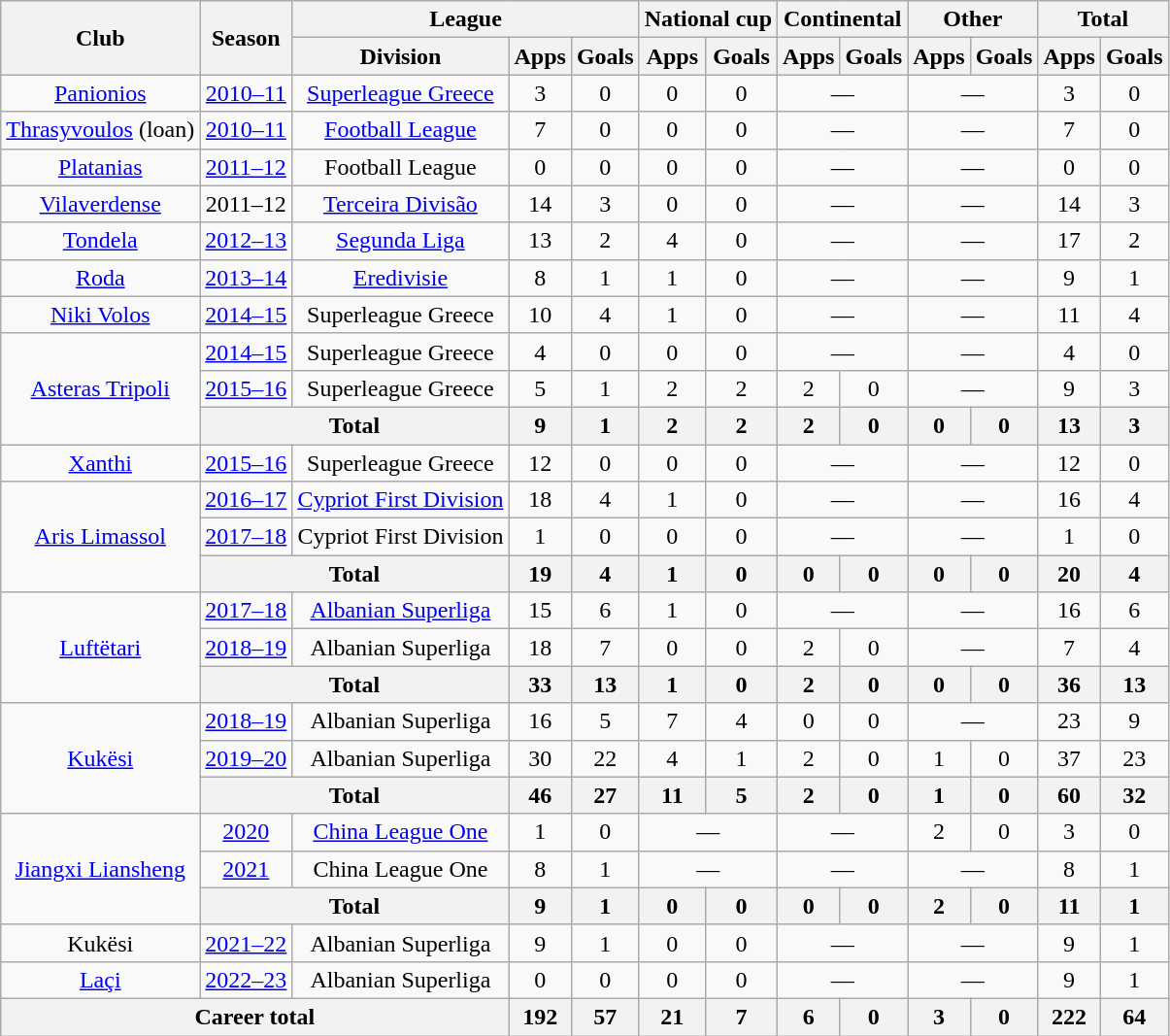<table class="wikitable" style="text-align:center">
<tr>
<th rowspan="2">Club</th>
<th rowspan="2">Season</th>
<th colspan="3">League</th>
<th colspan="2">National cup</th>
<th colspan="2">Continental</th>
<th colspan="2">Other</th>
<th colspan="2">Total</th>
</tr>
<tr>
<th>Division</th>
<th>Apps</th>
<th>Goals</th>
<th>Apps</th>
<th>Goals</th>
<th>Apps</th>
<th>Goals</th>
<th>Apps</th>
<th>Goals</th>
<th>Apps</th>
<th>Goals</th>
</tr>
<tr>
<td><a href='#'>Panionios</a></td>
<td><a href='#'>2010–11</a></td>
<td><a href='#'>Superleague Greece</a></td>
<td>3</td>
<td>0</td>
<td>0</td>
<td>0</td>
<td colspan="2">—</td>
<td colspan="2">—</td>
<td>3</td>
<td>0</td>
</tr>
<tr>
<td><a href='#'>Thrasyvoulos</a> (loan)</td>
<td><a href='#'>2010–11</a></td>
<td><a href='#'>Football League</a></td>
<td>7</td>
<td>0</td>
<td>0</td>
<td>0</td>
<td colspan="2">—</td>
<td colspan="2">—</td>
<td>7</td>
<td>0</td>
</tr>
<tr>
<td><a href='#'>Platanias</a></td>
<td><a href='#'>2011–12</a></td>
<td>Football League</td>
<td>0</td>
<td>0</td>
<td>0</td>
<td>0</td>
<td colspan="2">—</td>
<td colspan="2">—</td>
<td>0</td>
<td>0</td>
</tr>
<tr>
<td><a href='#'>Vilaverdense</a></td>
<td>2011–12</td>
<td><a href='#'>Terceira Divisão</a></td>
<td>14</td>
<td>3</td>
<td>0</td>
<td>0</td>
<td colspan="2">—</td>
<td colspan="2">—</td>
<td>14</td>
<td>3</td>
</tr>
<tr>
<td><a href='#'>Tondela</a></td>
<td><a href='#'>2012–13</a></td>
<td><a href='#'>Segunda Liga</a></td>
<td>13</td>
<td>2</td>
<td>4</td>
<td>0</td>
<td colspan="2">—</td>
<td colspan="2">—</td>
<td>17</td>
<td>2</td>
</tr>
<tr>
<td><a href='#'>Roda</a></td>
<td><a href='#'>2013–14</a></td>
<td><a href='#'>Eredivisie</a></td>
<td>8</td>
<td>1</td>
<td>1</td>
<td>0</td>
<td colspan="2">—</td>
<td colspan="2">—</td>
<td>9</td>
<td>1</td>
</tr>
<tr>
<td><a href='#'>Niki Volos</a></td>
<td><a href='#'>2014–15</a></td>
<td>Superleague Greece</td>
<td>10</td>
<td>4</td>
<td>1</td>
<td>0</td>
<td colspan="2">—</td>
<td colspan="2">—</td>
<td>11</td>
<td>4</td>
</tr>
<tr>
<td rowspan="3"><a href='#'>Asteras Tripoli</a></td>
<td><a href='#'>2014–15</a></td>
<td>Superleague Greece</td>
<td>4</td>
<td>0</td>
<td>0</td>
<td>0</td>
<td colspan="2">—</td>
<td colspan="2">—</td>
<td>4</td>
<td>0</td>
</tr>
<tr>
<td><a href='#'>2015–16</a></td>
<td>Superleague Greece</td>
<td>5</td>
<td>1</td>
<td>2</td>
<td>2</td>
<td>2</td>
<td>0</td>
<td colspan="2">—</td>
<td>9</td>
<td>3</td>
</tr>
<tr>
<th colspan="2">Total</th>
<th>9</th>
<th>1</th>
<th>2</th>
<th>2</th>
<th>2</th>
<th>0</th>
<th>0</th>
<th>0</th>
<th>13</th>
<th>3</th>
</tr>
<tr>
<td><a href='#'>Xanthi</a></td>
<td><a href='#'>2015–16</a></td>
<td>Superleague Greece</td>
<td>12</td>
<td>0</td>
<td>0</td>
<td>0</td>
<td colspan="2">—</td>
<td colspan="2">—</td>
<td>12</td>
<td>0</td>
</tr>
<tr>
<td rowspan="3"><a href='#'>Aris Limassol</a></td>
<td><a href='#'>2016–17</a></td>
<td><a href='#'>Cypriot First Division</a></td>
<td>18</td>
<td>4</td>
<td>1</td>
<td>0</td>
<td colspan="2">—</td>
<td colspan="2">—</td>
<td>16</td>
<td>4</td>
</tr>
<tr>
<td><a href='#'>2017–18</a></td>
<td>Cypriot First Division</td>
<td>1</td>
<td>0</td>
<td>0</td>
<td>0</td>
<td colspan="2">—</td>
<td colspan="2">—</td>
<td>1</td>
<td>0</td>
</tr>
<tr>
<th colspan="2">Total</th>
<th>19</th>
<th>4</th>
<th>1</th>
<th>0</th>
<th>0</th>
<th>0</th>
<th>0</th>
<th>0</th>
<th>20</th>
<th>4</th>
</tr>
<tr>
<td rowspan="3"><a href='#'>Luftëtari</a></td>
<td><a href='#'>2017–18</a></td>
<td><a href='#'>Albanian Superliga</a></td>
<td>15</td>
<td>6</td>
<td>1</td>
<td>0</td>
<td colspan="2">—</td>
<td colspan="2">—</td>
<td>16</td>
<td>6</td>
</tr>
<tr>
<td><a href='#'>2018–19</a></td>
<td>Albanian Superliga</td>
<td>18</td>
<td>7</td>
<td>0</td>
<td>0</td>
<td>2</td>
<td>0</td>
<td colspan="2">—</td>
<td>7</td>
<td>4</td>
</tr>
<tr>
<th colspan="2">Total</th>
<th>33</th>
<th>13</th>
<th>1</th>
<th>0</th>
<th>2</th>
<th>0</th>
<th>0</th>
<th>0</th>
<th>36</th>
<th>13</th>
</tr>
<tr>
<td rowspan="3"><a href='#'>Kukësi</a></td>
<td><a href='#'>2018–19</a></td>
<td>Albanian Superliga</td>
<td>16</td>
<td>5</td>
<td>7</td>
<td>4</td>
<td>0</td>
<td>0</td>
<td colspan="2">—</td>
<td>23</td>
<td>9</td>
</tr>
<tr>
<td><a href='#'>2019–20</a></td>
<td>Albanian Superliga</td>
<td>30</td>
<td>22</td>
<td>4</td>
<td>1</td>
<td>2</td>
<td>0</td>
<td>1</td>
<td>0</td>
<td>37</td>
<td>23</td>
</tr>
<tr>
<th colspan="2">Total</th>
<th>46</th>
<th>27</th>
<th>11</th>
<th>5</th>
<th>2</th>
<th>0</th>
<th>1</th>
<th>0</th>
<th>60</th>
<th>32</th>
</tr>
<tr>
<td rowspan="3"><a href='#'>Jiangxi Liansheng</a></td>
<td><a href='#'>2020</a></td>
<td><a href='#'>China League One</a></td>
<td>1</td>
<td>0</td>
<td colspan="2">—</td>
<td colspan="2">—</td>
<td>2</td>
<td>0</td>
<td>3</td>
<td>0</td>
</tr>
<tr>
<td><a href='#'>2021</a></td>
<td>China League One</td>
<td>8</td>
<td>1</td>
<td colspan="2">—</td>
<td colspan="2">—</td>
<td colspan="2">—</td>
<td>8</td>
<td>1</td>
</tr>
<tr>
<th colspan="2">Total</th>
<th>9</th>
<th>1</th>
<th>0</th>
<th>0</th>
<th>0</th>
<th>0</th>
<th>2</th>
<th>0</th>
<th>11</th>
<th>1</th>
</tr>
<tr>
<td>Kukësi</td>
<td><a href='#'>2021–22</a></td>
<td>Albanian Superliga</td>
<td>9</td>
<td>1</td>
<td>0</td>
<td>0</td>
<td colspan="2">—</td>
<td colspan="2">—</td>
<td>9</td>
<td>1</td>
</tr>
<tr>
<td><a href='#'>Laçi</a></td>
<td><a href='#'>2022–23</a></td>
<td>Albanian Superliga</td>
<td>0</td>
<td>0</td>
<td>0</td>
<td>0</td>
<td colspan="2">—</td>
<td colspan="2">—</td>
<td>9</td>
<td>1</td>
</tr>
<tr>
<th colspan="3">Career total</th>
<th>192</th>
<th>57</th>
<th>21</th>
<th>7</th>
<th>6</th>
<th>0</th>
<th>3</th>
<th>0</th>
<th>222</th>
<th>64</th>
</tr>
</table>
